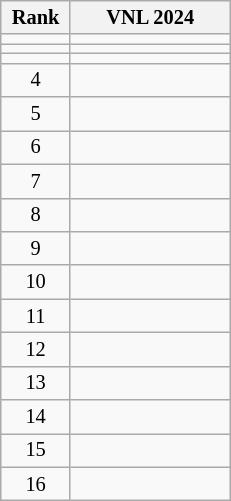<table class="wikitable sortable" style="font-size:85%; text-align:center;">
<tr>
<th width=40>Rank</th>
<th width=100>VNL 2024</th>
</tr>
<tr>
<td></td>
<td style="text-align:left"></td>
</tr>
<tr>
<td></td>
<td style="text-align:left"></td>
</tr>
<tr>
<td></td>
<td style="text-align:left"></td>
</tr>
<tr>
<td>4</td>
<td style="text-align:left"></td>
</tr>
<tr>
<td>5</td>
<td style="text-align:left"></td>
</tr>
<tr>
<td>6</td>
<td style="text-align:left"></td>
</tr>
<tr>
<td>7</td>
<td style="text-align:left"></td>
</tr>
<tr>
<td>8</td>
<td style="text-align:left"></td>
</tr>
<tr>
<td>9</td>
<td style="text-align:left"></td>
</tr>
<tr>
<td>10</td>
<td style="text-align:left"></td>
</tr>
<tr>
<td>11</td>
<td style="text-align:left"></td>
</tr>
<tr>
<td>12</td>
<td style="text-align:left"></td>
</tr>
<tr>
<td>13</td>
<td style="text-align:left"></td>
</tr>
<tr>
<td>14</td>
<td style="text-align:left"></td>
</tr>
<tr>
<td>15</td>
<td style="text-align:left"></td>
</tr>
<tr>
<td>16</td>
<td style="text-align:left"></td>
</tr>
</table>
